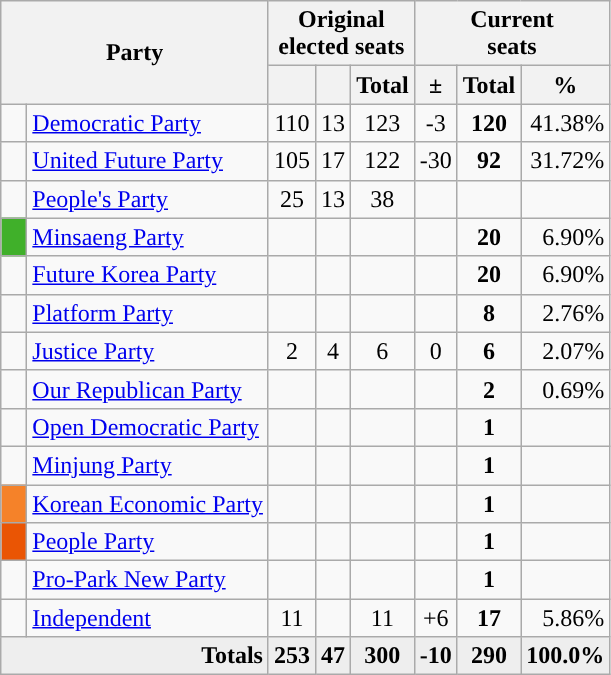<table class=wikitable style="text-align:center">
<tr>
<th scope="col" rowspan="2" colspan="2">Party</th>
<th scope="col" colspan="3">Original<br>elected seats</th>
<th scope="col" colspan="3">Current<br>seats</th>
</tr>
<tr>
<th scope="col"></th>
<th scope="col"></th>
<th scope="col">Total</th>
<th scope="col">±</th>
<th scope="col">Total</th>
<th scope="col">%</th>
</tr>
<tr>
<td scope="row" style="background-color:"></td>
<td style="text-align: left;"><a href='#'>Democratic Party</a></td>
<td>110</td>
<td>13</td>
<td>123</td>
<td>-3</td>
<td><strong>120</strong></td>
<td style="text-align: right;">41.38%</td>
</tr>
<tr>
<td scope="row" width="10" style="background-color:"></td>
<td style="text-align: left;"><a href='#'>United Future Party</a></td>
<td>105</td>
<td>17</td>
<td>122</td>
<td>-30</td>
<td><strong>92</strong></td>
<td style="text-align: right;">31.72%</td>
</tr>
<tr>
<td scope="row" style="background-color:"></td>
<td style="text-align: left;"><a href='#'>People's Party</a></td>
<td>25</td>
<td>13</td>
<td>38</td>
<td></td>
<td></td>
<td style="text-align: right;"></td>
</tr>
<tr>
<td scope="row" style="background-color:#40B02A"></td>
<td style="text-align: left;"><a href='#'>Minsaeng Party</a></td>
<td></td>
<td></td>
<td></td>
<td></td>
<td><strong>20</strong></td>
<td style="text-align: right;">6.90%</td>
</tr>
<tr>
<td scope="row" style="background-color:"></td>
<td style="text-align: left;"><a href='#'>Future Korea Party</a></td>
<td></td>
<td></td>
<td></td>
<td></td>
<td><strong>20</strong></td>
<td style="text-align: right;">6.90%</td>
</tr>
<tr>
<td scope="row" style="background-color:"></td>
<td style="text-align: left;"><a href='#'>Platform Party</a></td>
<td></td>
<td></td>
<td></td>
<td></td>
<td><strong>8</strong></td>
<td style="text-align: right;">2.76%</td>
</tr>
<tr>
<td scope="row" style="background-color:"></td>
<td style="text-align: left;"><a href='#'>Justice Party</a></td>
<td>2</td>
<td>4</td>
<td>6</td>
<td>0</td>
<td><strong>6</strong></td>
<td style="text-align: right;">2.07%</td>
</tr>
<tr>
<td scope="row" style="background-color:"></td>
<td style="text-align: left;"><a href='#'>Our Republican Party</a></td>
<td></td>
<td></td>
<td></td>
<td></td>
<td><strong>2</strong></td>
<td style="text-align: right;">0.69%</td>
</tr>
<tr>
<td scope="row" width="10" style="background-color:"></td>
<td style="text-align: left;"><a href='#'>Open Democratic Party</a></td>
<td></td>
<td></td>
<td></td>
<td></td>
<td><strong>1</strong></td>
<td style="text-align: right;"></td>
</tr>
<tr>
<td scope="row" width="10" style="background-color:"></td>
<td style="text-align: left;"><a href='#'>Minjung Party</a></td>
<td></td>
<td></td>
<td></td>
<td></td>
<td><strong>1</strong></td>
<td style="text-align: right;"></td>
</tr>
<tr>
<td scope="row" width="10" style="background-color:#F58229"></td>
<td style="text-align: left;"><a href='#'>Korean Economic Party</a></td>
<td></td>
<td></td>
<td></td>
<td></td>
<td><strong>1</strong></td>
<td style="text-align: right;"></td>
</tr>
<tr>
<td scope="row" width="10" style="background-color:#EA5504"></td>
<td style="text-align: left;"><a href='#'>People Party</a></td>
<td></td>
<td></td>
<td></td>
<td></td>
<td><strong>1</strong></td>
<td style="text-align: right;"></td>
</tr>
<tr>
<td scope="row" width="10" style="background-color:"></td>
<td style="text-align: left;"><a href='#'>Pro-Park New Party</a></td>
<td></td>
<td></td>
<td></td>
<td></td>
<td><strong>1</strong></td>
<td style="text-align: right;"></td>
</tr>
<tr>
<td scope="row" width="10" style="background-color:"></td>
<td style="text-align: left;"><a href='#'>Independent</a></td>
<td>11</td>
<td></td>
<td>11</td>
<td>+6</td>
<td><strong>17</strong></td>
<td style="text-align: right;">5.86%<br></td>
</tr>
<tr bgcolor="#EEEEEE">
<td scope="row" colspan="2" style="text-align: right;"><strong>Totals</strong></td>
<td><strong>253</strong></td>
<td><strong>47</strong></td>
<td><strong>300</strong></td>
<td><strong>-10</strong></td>
<td><strong>290</strong></td>
<td style="text-align: right;"><strong>100.0%</strong></td>
</tr>
</table>
